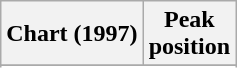<table class="wikitable sortable plainrowheaders" style="text-align:center">
<tr>
<th scope="col">Chart (1997)</th>
<th scope="col">Peak<br>position</th>
</tr>
<tr>
</tr>
<tr>
</tr>
<tr>
</tr>
<tr>
</tr>
</table>
